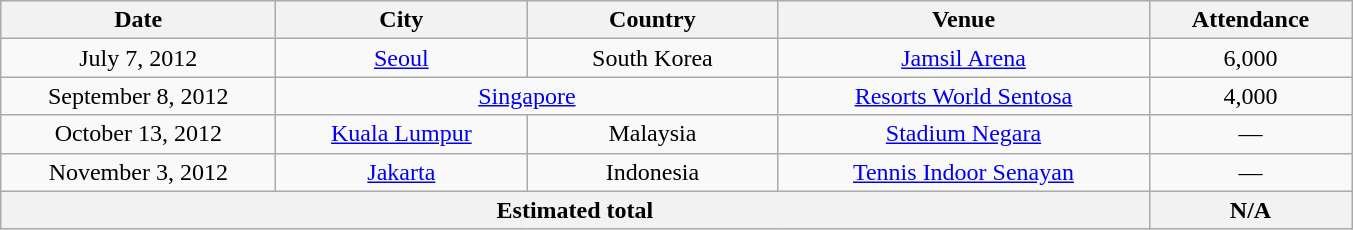<table class="wikitable plainrowheaders" style="text-align:center;">
<tr>
<th scope="col" style="width:11em;">Date</th>
<th scope="col" style="width:10em;">City</th>
<th scope="col" style="width:10em;">Country</th>
<th scope="col" style="width:15em;">Venue</th>
<th scope="col" style="width:8em;">Attendance</th>
</tr>
<tr>
<td>July 7, 2012</td>
<td><a href='#'>Seoul</a></td>
<td>South Korea</td>
<td><a href='#'>Jamsil Arena</a></td>
<td>6,000</td>
</tr>
<tr>
<td>September 8, 2012</td>
<td colspan="2"><a href='#'>Singapore</a></td>
<td><a href='#'>Resorts World Sentosa</a></td>
<td>4,000</td>
</tr>
<tr>
<td>October 13, 2012</td>
<td><a href='#'>Kuala Lumpur</a></td>
<td>Malaysia</td>
<td><a href='#'>Stadium Negara</a></td>
<td>—</td>
</tr>
<tr>
<td>November 3, 2012</td>
<td><a href='#'>Jakarta</a></td>
<td>Indonesia</td>
<td><a href='#'>Tennis Indoor Senayan</a></td>
<td>—</td>
</tr>
<tr>
<th colspan="4">Estimated total</th>
<th>N/A</th>
</tr>
</table>
